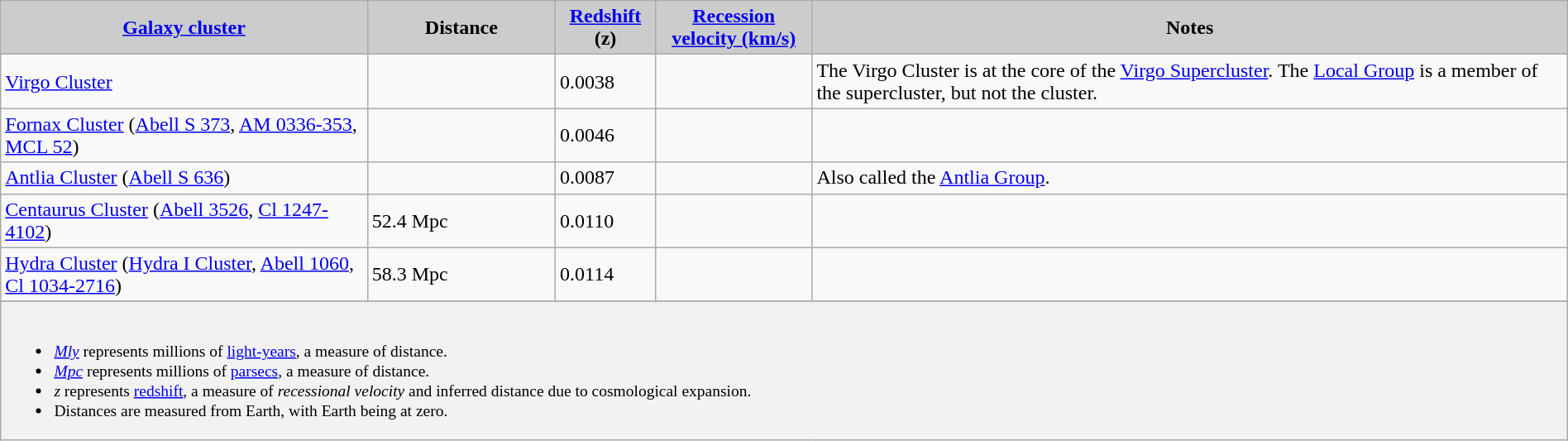<table class="wikitable" width="100%" style="text-align:left;">
<tr>
<th style="background:#CCCCCC;text-align:center;"><a href='#'>Galaxy cluster</a></th>
<th style="background:#CCCCCC;text-align:center;" width="12%">Distance</th>
<th style="background:#CCCCCC;text-align:center;"><a href='#'>Redshift</a> (z)</th>
<th style="background:#CCCCCC;text-align:center;" width="10%"><a href='#'>Recession velocity (km/s)</a></th>
<th style="background:#CCCCCC;text-align:center;">Notes</th>
</tr>
<tr>
<td><a href='#'>Virgo Cluster</a></td>
<td></td>
<td>0.0038</td>
<td align="center"></td>
<td>The Virgo Cluster is at the core of the <a href='#'>Virgo Supercluster</a>. The <a href='#'>Local Group</a> is a member of the supercluster, but not the cluster.</td>
</tr>
<tr>
<td><a href='#'>Fornax Cluster</a> (<a href='#'>Abell S 373</a>, <a href='#'>AM 0336-353</a>, <a href='#'>MCL 52</a>)</td>
<td></td>
<td>0.0046</td>
<td align="center"></td>
<td></td>
</tr>
<tr>
<td><a href='#'>Antlia Cluster</a> (<a href='#'>Abell S 636</a>)</td>
<td></td>
<td>0.0087</td>
<td align="center"></td>
<td>Also called the <a href='#'>Antlia Group</a>.</td>
</tr>
<tr>
<td><a href='#'>Centaurus Cluster</a> (<a href='#'>Abell 3526</a>, <a href='#'>Cl 1247-4102</a>)</td>
<td>52.4 Mpc</td>
<td>0.0110</td>
<td align="center"></td>
<td></td>
</tr>
<tr>
<td><a href='#'>Hydra Cluster</a> (<a href='#'>Hydra I Cluster</a>, <a href='#'>Abell 1060</a>, <a href='#'>Cl 1034-2716</a>)</td>
<td>58.3 Mpc</td>
<td>0.0114</td>
<td align="center"></td>
<td></td>
</tr>
<tr>
</tr>
<tr>
<td colspan=5 style="font-size: small; background-color: #f2f2f2;"><br><ul><li><em><a href='#'>Mly</a></em> represents millions of <a href='#'>light-years</a>, a measure of distance.</li><li><em><a href='#'>Mpc</a></em> represents millions of <a href='#'>parsecs</a>, a measure of distance.</li><li><em>z</em> represents <a href='#'>redshift</a>, a measure of <em>recessional velocity</em> and inferred distance due to cosmological expansion.</li><li>Distances are measured from Earth, with Earth being at zero.</li></ul></td>
</tr>
</table>
